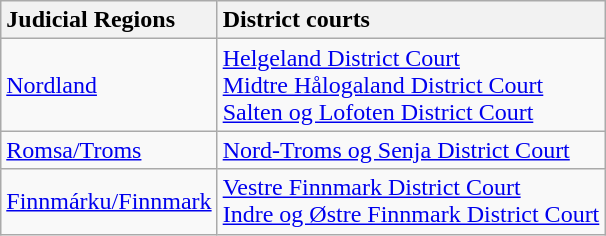<table class="wikitable sortable">
<tr>
<th style="text-align:left">Judicial Regions <small></small></th>
<th style="text-align:left">District courts <small></small></th>
</tr>
<tr>
<td><a href='#'>Nordland</a></td>
<td><a href='#'>Helgeland District Court</a><br><a href='#'>Midtre Hålogaland District Court</a><br><a href='#'>Salten og Lofoten District Court</a></td>
</tr>
<tr>
<td><a href='#'>Romsa/Troms</a></td>
<td><a href='#'>Nord-Troms og Senja District Court</a></td>
</tr>
<tr>
<td><a href='#'>Finnmárku/Finnmark</a></td>
<td><a href='#'>Vestre Finnmark District Court</a><br><a href='#'>Indre og Østre Finnmark District Court</a></td>
</tr>
</table>
